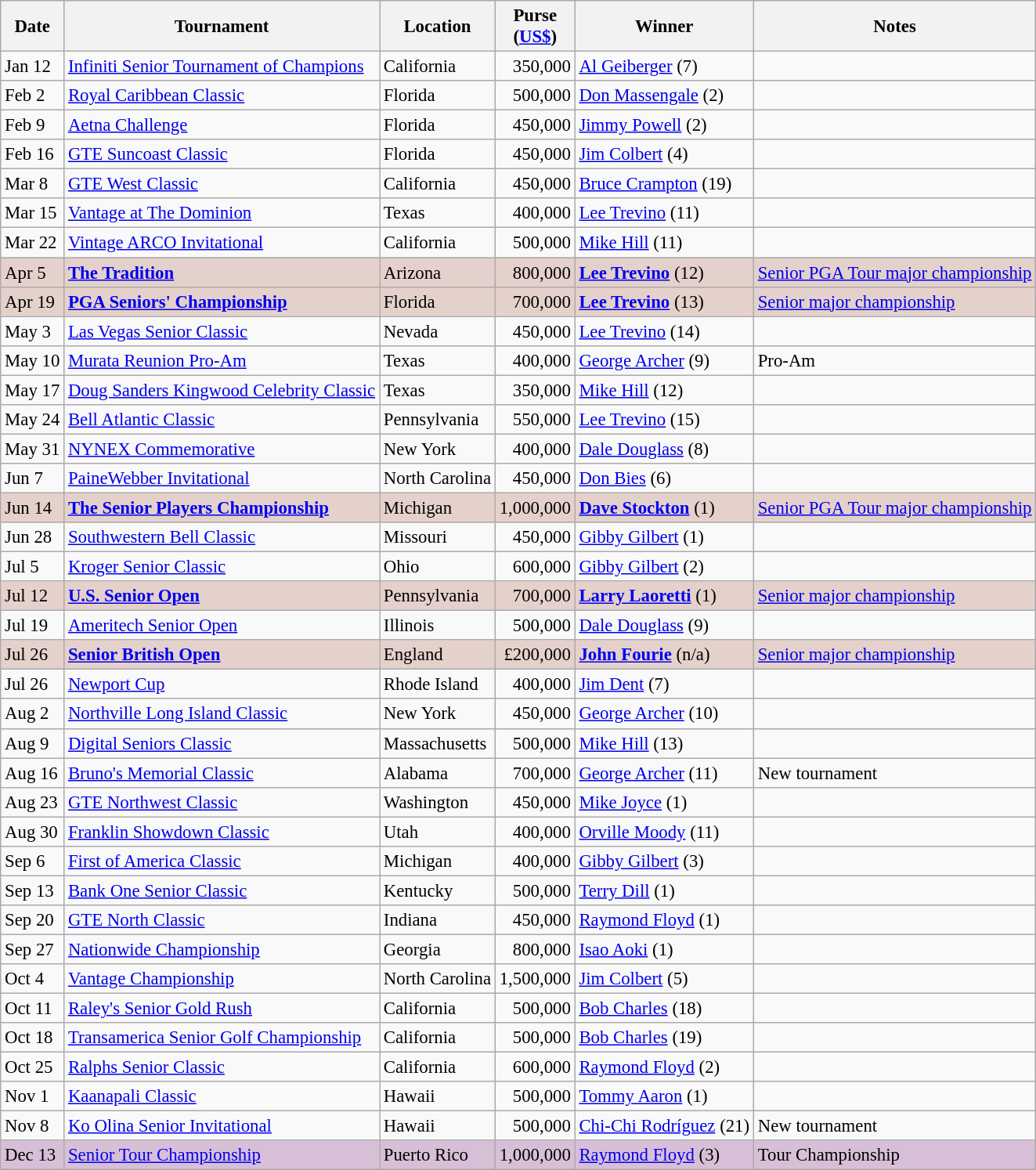<table class="wikitable" style="font-size:95%">
<tr>
<th>Date</th>
<th>Tournament</th>
<th>Location</th>
<th>Purse<br>(<a href='#'>US$</a>)</th>
<th>Winner</th>
<th>Notes</th>
</tr>
<tr>
<td>Jan 12</td>
<td><a href='#'>Infiniti Senior Tournament of Champions</a></td>
<td>California</td>
<td align=right>350,000</td>
<td> <a href='#'>Al Geiberger</a> (7)</td>
<td></td>
</tr>
<tr>
<td>Feb 2</td>
<td><a href='#'>Royal Caribbean Classic</a></td>
<td>Florida</td>
<td align=right>500,000</td>
<td> <a href='#'>Don Massengale</a> (2)</td>
<td></td>
</tr>
<tr>
<td>Feb 9</td>
<td><a href='#'>Aetna Challenge</a></td>
<td>Florida</td>
<td align=right>450,000</td>
<td> <a href='#'>Jimmy Powell</a> (2)</td>
<td></td>
</tr>
<tr>
<td>Feb 16</td>
<td><a href='#'>GTE Suncoast Classic</a></td>
<td>Florida</td>
<td align=right>450,000</td>
<td> <a href='#'>Jim Colbert</a> (4)</td>
<td></td>
</tr>
<tr>
<td>Mar 8</td>
<td><a href='#'>GTE West Classic</a></td>
<td>California</td>
<td align=right>450,000</td>
<td> <a href='#'>Bruce Crampton</a> (19)</td>
<td></td>
</tr>
<tr>
<td>Mar 15</td>
<td><a href='#'>Vantage at The Dominion</a></td>
<td>Texas</td>
<td align=right>400,000</td>
<td> <a href='#'>Lee Trevino</a> (11)</td>
<td></td>
</tr>
<tr>
<td>Mar 22</td>
<td><a href='#'>Vintage ARCO Invitational</a></td>
<td>California</td>
<td align=right>500,000</td>
<td> <a href='#'>Mike Hill</a> (11)</td>
<td></td>
</tr>
<tr style="background:#e5d1cb;">
<td>Apr 5</td>
<td><strong><a href='#'>The Tradition</a></strong></td>
<td>Arizona</td>
<td align=right>800,000</td>
<td> <strong><a href='#'>Lee Trevino</a></strong> (12)</td>
<td><a href='#'>Senior PGA Tour major championship</a></td>
</tr>
<tr style="background:#e5d1cb;">
<td>Apr 19</td>
<td><strong><a href='#'>PGA Seniors' Championship</a></strong></td>
<td>Florida</td>
<td align=right>700,000</td>
<td> <strong><a href='#'>Lee Trevino</a></strong> (13)</td>
<td><a href='#'>Senior major championship</a></td>
</tr>
<tr>
<td>May 3</td>
<td><a href='#'>Las Vegas Senior Classic</a></td>
<td>Nevada</td>
<td align=right>450,000</td>
<td> <a href='#'>Lee Trevino</a> (14)</td>
<td></td>
</tr>
<tr>
<td>May 10</td>
<td><a href='#'>Murata Reunion Pro-Am</a></td>
<td>Texas</td>
<td align=right>400,000</td>
<td> <a href='#'>George Archer</a> (9)</td>
<td>Pro-Am</td>
</tr>
<tr>
<td>May 17</td>
<td><a href='#'>Doug Sanders Kingwood Celebrity Classic</a></td>
<td>Texas</td>
<td align=right>350,000</td>
<td> <a href='#'>Mike Hill</a> (12)</td>
<td></td>
</tr>
<tr>
<td>May 24</td>
<td><a href='#'>Bell Atlantic Classic</a></td>
<td>Pennsylvania</td>
<td align=right>550,000</td>
<td> <a href='#'>Lee Trevino</a> (15)</td>
<td></td>
</tr>
<tr>
<td>May 31</td>
<td><a href='#'>NYNEX Commemorative</a></td>
<td>New York</td>
<td align=right>400,000</td>
<td> <a href='#'>Dale Douglass</a> (8)</td>
<td></td>
</tr>
<tr>
<td>Jun 7</td>
<td><a href='#'>PaineWebber Invitational</a></td>
<td>North Carolina</td>
<td align=right>450,000</td>
<td> <a href='#'>Don Bies</a> (6)</td>
<td></td>
</tr>
<tr style="background:#e5d1cb;">
<td>Jun 14</td>
<td><strong><a href='#'>The Senior Players Championship</a></strong></td>
<td>Michigan</td>
<td align=right>1,000,000</td>
<td> <strong><a href='#'>Dave Stockton</a></strong> (1)</td>
<td><a href='#'>Senior PGA Tour major championship</a></td>
</tr>
<tr>
<td>Jun 28</td>
<td><a href='#'>Southwestern Bell Classic</a></td>
<td>Missouri</td>
<td align=right>450,000</td>
<td> <a href='#'>Gibby Gilbert</a> (1)</td>
<td></td>
</tr>
<tr>
<td>Jul 5</td>
<td><a href='#'>Kroger Senior Classic</a></td>
<td>Ohio</td>
<td align=right>600,000</td>
<td> <a href='#'>Gibby Gilbert</a> (2)</td>
<td></td>
</tr>
<tr style="background:#e5d1cb;">
<td>Jul 12</td>
<td><strong><a href='#'>U.S. Senior Open</a></strong></td>
<td>Pennsylvania</td>
<td align=right>700,000</td>
<td> <strong><a href='#'>Larry Laoretti</a></strong> (1)</td>
<td><a href='#'>Senior major championship</a></td>
</tr>
<tr>
<td>Jul 19</td>
<td><a href='#'>Ameritech Senior Open</a></td>
<td>Illinois</td>
<td align=right>500,000</td>
<td> <a href='#'>Dale Douglass</a> (9)</td>
<td></td>
</tr>
<tr style="background:#e5d1cb;">
<td>Jul 26</td>
<td><strong><a href='#'>Senior British Open</a></strong></td>
<td>England</td>
<td align=right>£200,000</td>
<td> <strong><a href='#'>John Fourie</a></strong> (n/a)</td>
<td><a href='#'>Senior major championship</a></td>
</tr>
<tr>
<td>Jul 26</td>
<td><a href='#'>Newport Cup</a></td>
<td>Rhode Island</td>
<td align=right>400,000</td>
<td> <a href='#'>Jim Dent</a> (7)</td>
<td></td>
</tr>
<tr>
<td>Aug 2</td>
<td><a href='#'>Northville Long Island Classic</a></td>
<td>New York</td>
<td align=right>450,000</td>
<td> <a href='#'>George Archer</a> (10)</td>
<td></td>
</tr>
<tr>
<td>Aug 9</td>
<td><a href='#'>Digital Seniors Classic</a></td>
<td>Massachusetts</td>
<td align=right>500,000</td>
<td> <a href='#'>Mike Hill</a> (13)</td>
<td></td>
</tr>
<tr>
<td>Aug 16</td>
<td><a href='#'>Bruno's Memorial Classic</a></td>
<td>Alabama</td>
<td align=right>700,000</td>
<td> <a href='#'>George Archer</a> (11)</td>
<td>New tournament</td>
</tr>
<tr>
<td>Aug 23</td>
<td><a href='#'>GTE Northwest Classic</a></td>
<td>Washington</td>
<td align=right>450,000</td>
<td> <a href='#'>Mike Joyce</a> (1)</td>
<td></td>
</tr>
<tr>
<td>Aug 30</td>
<td><a href='#'>Franklin Showdown Classic</a></td>
<td>Utah</td>
<td align=right>400,000</td>
<td> <a href='#'>Orville Moody</a> (11)</td>
<td></td>
</tr>
<tr>
<td>Sep 6</td>
<td><a href='#'>First of America Classic</a></td>
<td>Michigan</td>
<td align=right>400,000</td>
<td> <a href='#'>Gibby Gilbert</a> (3)</td>
<td></td>
</tr>
<tr>
<td>Sep 13</td>
<td><a href='#'>Bank One Senior Classic</a></td>
<td>Kentucky</td>
<td align=right>500,000</td>
<td> <a href='#'>Terry Dill</a> (1)</td>
<td></td>
</tr>
<tr>
<td>Sep 20</td>
<td><a href='#'>GTE North Classic</a></td>
<td>Indiana</td>
<td align=right>450,000</td>
<td> <a href='#'>Raymond Floyd</a> (1)</td>
<td></td>
</tr>
<tr>
<td>Sep 27</td>
<td><a href='#'>Nationwide Championship</a></td>
<td>Georgia</td>
<td align=right>800,000</td>
<td> <a href='#'>Isao Aoki</a> (1)</td>
<td></td>
</tr>
<tr>
<td>Oct 4</td>
<td><a href='#'>Vantage Championship</a></td>
<td>North Carolina</td>
<td align=right>1,500,000</td>
<td> <a href='#'>Jim Colbert</a> (5)</td>
<td></td>
</tr>
<tr>
<td>Oct 11</td>
<td><a href='#'>Raley's Senior Gold Rush</a></td>
<td>California</td>
<td align=right>500,000</td>
<td> <a href='#'>Bob Charles</a> (18)</td>
<td></td>
</tr>
<tr>
<td>Oct 18</td>
<td><a href='#'>Transamerica Senior Golf Championship</a></td>
<td>California</td>
<td align=right>500,000</td>
<td> <a href='#'>Bob Charles</a> (19)</td>
<td></td>
</tr>
<tr>
<td>Oct 25</td>
<td><a href='#'>Ralphs Senior Classic</a></td>
<td>California</td>
<td align=right>600,000</td>
<td> <a href='#'>Raymond Floyd</a> (2)</td>
<td></td>
</tr>
<tr>
<td>Nov 1</td>
<td><a href='#'>Kaanapali Classic</a></td>
<td>Hawaii</td>
<td align=right>500,000</td>
<td> <a href='#'>Tommy Aaron</a> (1)</td>
<td></td>
</tr>
<tr>
<td>Nov 8</td>
<td><a href='#'>Ko Olina Senior Invitational</a></td>
<td>Hawaii</td>
<td align=right>500,000</td>
<td> <a href='#'>Chi-Chi Rodríguez</a> (21)</td>
<td>New tournament</td>
</tr>
<tr style="background:thistle;">
<td>Dec 13</td>
<td><a href='#'>Senior Tour Championship</a></td>
<td>Puerto Rico</td>
<td align=right>1,000,000</td>
<td> <a href='#'>Raymond Floyd</a> (3)</td>
<td>Tour Championship</td>
</tr>
</table>
